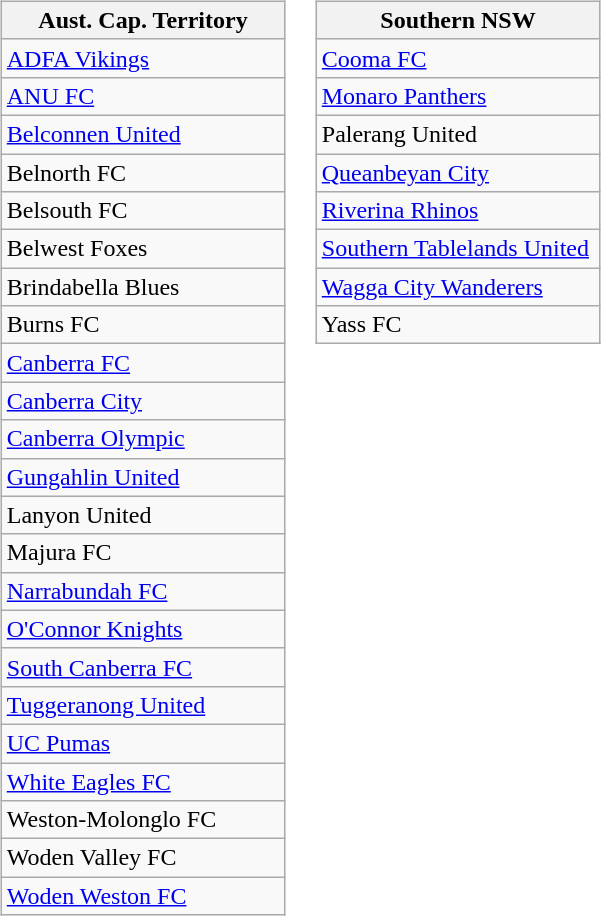<table>
<tr valign=top>
<td><br><table class="wikitable" width=190px>
<tr>
<th>Aust. Cap. Territory</th>
</tr>
<tr>
<td><a href='#'>ADFA Vikings</a></td>
</tr>
<tr>
<td><a href='#'>ANU FC</a></td>
</tr>
<tr>
<td><a href='#'>Belconnen United</a></td>
</tr>
<tr>
<td>Belnorth FC</td>
</tr>
<tr>
<td>Belsouth FC</td>
</tr>
<tr>
<td>Belwest Foxes</td>
</tr>
<tr>
<td>Brindabella Blues</td>
</tr>
<tr>
<td>Burns FC</td>
</tr>
<tr>
<td><a href='#'>Canberra FC</a></td>
</tr>
<tr>
<td><a href='#'>Canberra City</a></td>
</tr>
<tr>
<td><a href='#'>Canberra Olympic</a></td>
</tr>
<tr>
<td><a href='#'>Gungahlin United</a></td>
</tr>
<tr>
<td>Lanyon United</td>
</tr>
<tr>
<td>Majura FC</td>
</tr>
<tr>
<td><a href='#'>Narrabundah FC</a></td>
</tr>
<tr>
<td><a href='#'>O'Connor Knights</a></td>
</tr>
<tr>
<td><a href='#'>South Canberra FC</a></td>
</tr>
<tr>
<td><a href='#'>Tuggeranong United</a></td>
</tr>
<tr>
<td><a href='#'>UC Pumas</a></td>
</tr>
<tr>
<td><a href='#'>White Eagles FC</a></td>
</tr>
<tr>
<td>Weston-Molonglo FC</td>
</tr>
<tr>
<td>Woden Valley FC</td>
</tr>
<tr>
<td><a href='#'>Woden Weston FC</a></td>
</tr>
</table>
</td>
<td><br><table class="wikitable" width=190px>
<tr>
<th>Southern NSW</th>
</tr>
<tr>
<td><a href='#'>Cooma FC</a></td>
</tr>
<tr>
<td><a href='#'>Monaro Panthers</a></td>
</tr>
<tr>
<td>Palerang United</td>
</tr>
<tr>
<td><a href='#'>Queanbeyan City</a></td>
</tr>
<tr>
<td><a href='#'>Riverina Rhinos</a></td>
</tr>
<tr>
<td><a href='#'>Southern Tablelands United</a></td>
</tr>
<tr>
<td><a href='#'>Wagga City Wanderers</a></td>
</tr>
<tr>
<td>Yass FC</td>
</tr>
</table>
</td>
</tr>
</table>
